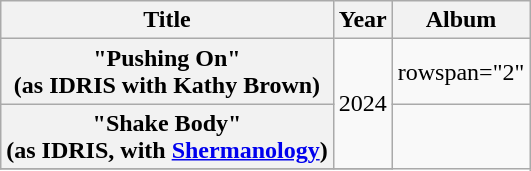<table class="wikitable plainrowheaders" style="text-align:center;">
<tr>
<th scope="col">Title</th>
<th scope="col">Year</th>
<th scope="col">Album</th>
</tr>
<tr>
<th scope="row">"Pushing On"<br><span>(as IDRIS with Kathy Brown)</span></th>
<td rowspan="2">2024</td>
<td>rowspan="2" </td>
</tr>
<tr>
<th scope="row">"Shake Body"<br><span>(as IDRIS, with <a href='#'>Shermanology</a>)</span></th>
</tr>
<tr>
</tr>
</table>
